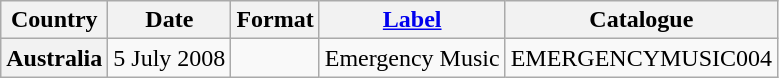<table class="wikitable plainrowheaders">
<tr>
<th scope="col">Country</th>
<th scope="col">Date</th>
<th scope="col">Format</th>
<th scope="col"><a href='#'>Label</a></th>
<th scope="col">Catalogue</th>
</tr>
<tr>
<th scope="row">Australia</th>
<td>5 July 2008</td>
<td></td>
<td>Emergency Music</td>
<td>EMERGENCYMUSIC004</td>
</tr>
</table>
